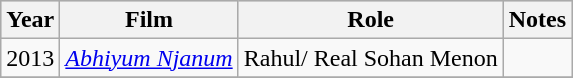<table class="wikitable">
<tr style="background:#ccc; text-align:center;">
<th>Year</th>
<th>Film</th>
<th>Role</th>
<th>Notes</th>
</tr>
<tr>
<td>2013</td>
<td><em><a href='#'>Abhiyum Njanum</a></em></td>
<td>Rahul/ Real Sohan Menon</td>
<td></td>
</tr>
<tr>
</tr>
</table>
